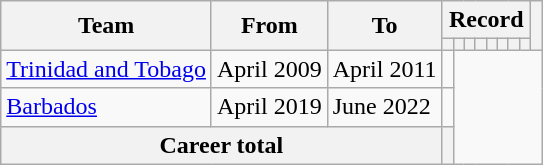<table class="wikitable" style="text-align: center">
<tr>
<th rowspan="2">Team</th>
<th rowspan="2">From</th>
<th rowspan="2">To</th>
<th colspan="8">Record</th>
<th rowspan="2"></th>
</tr>
<tr>
<th></th>
<th></th>
<th></th>
<th></th>
<th></th>
<th></th>
<th></th>
<th></th>
</tr>
<tr>
<td><a href='#'>Trinidad and Tobago</a></td>
<td>April 2009</td>
<td>April 2011<br></td>
<td></td>
</tr>
<tr>
<td align=left><a href='#'>Barbados</a></td>
<td align=left>April 2019</td>
<td align=left>June 2022<br></td>
<td></td>
</tr>
<tr>
<th colspan=3>Career total<br></th>
<th></th>
</tr>
</table>
